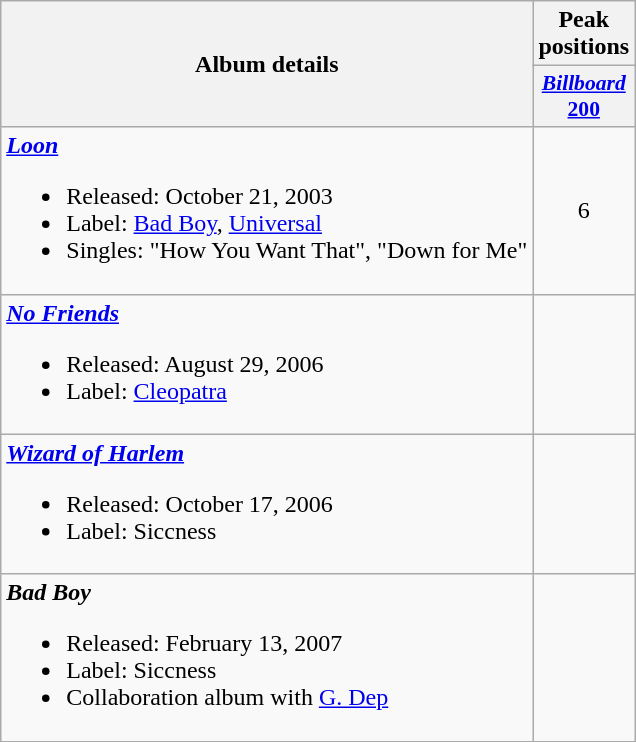<table class="wikitable">
<tr>
<th style="text-align:center;" rowspan="2">Album details</th>
<th style="text-align:center;">Peak positions</th>
</tr>
<tr>
<th scope="col" style="width:3em;font-size:90%;"><a href='#'><em>Billboard</em> 200</a></th>
</tr>
<tr>
<td align="left"><strong><em><a href='#'>Loon</a></em></strong><br><ul><li>Released: October 21, 2003</li><li>Label: <a href='#'>Bad Boy</a>, <a href='#'>Universal</a></li><li>Singles: "How You Want That", "Down for Me"</li></ul></td>
<td style="text-align:center;">6</td>
</tr>
<tr>
<td align="left"><strong><em><a href='#'>No Friends</a></em></strong><br><ul><li>Released: August 29, 2006</li><li>Label: <a href='#'>Cleopatra</a></li></ul></td>
<td></td>
</tr>
<tr>
<td align="left"><strong><em><a href='#'>Wizard of Harlem</a></em></strong><br><ul><li>Released: October 17, 2006</li><li>Label: Siccness</li></ul></td>
<td></td>
</tr>
<tr>
<td align="left"><strong><em>Bad Boy</em></strong><br><ul><li>Released: February 13, 2007</li><li>Label: Siccness</li><li>Collaboration album with <a href='#'>G. Dep</a></li></ul></td>
<td></td>
</tr>
</table>
